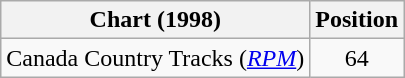<table class="wikitable sortable">
<tr>
<th scope="col">Chart (1998)</th>
<th scope="col">Position</th>
</tr>
<tr>
<td>Canada Country Tracks (<em><a href='#'>RPM</a></em>)</td>
<td align="center">64</td>
</tr>
</table>
